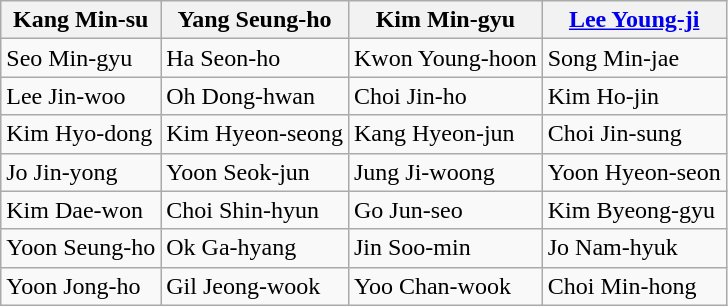<table class="wikitable mw-collapsible">
<tr>
<th>Kang Min-su</th>
<th>Yang Seung-ho</th>
<th>Kim Min-gyu</th>
<th><a href='#'>Lee Young-ji</a></th>
</tr>
<tr>
<td>Seo Min-gyu</td>
<td>Ha Seon-ho</td>
<td>Kwon Young-hoon</td>
<td>Song Min-jae</td>
</tr>
<tr>
<td>Lee Jin-woo</td>
<td>Oh Dong-hwan</td>
<td>Choi Jin-ho</td>
<td>Kim Ho-jin</td>
</tr>
<tr>
<td>Kim Hyo-dong</td>
<td>Kim Hyeon-seong</td>
<td>Kang Hyeon-jun</td>
<td>Choi Jin-sung</td>
</tr>
<tr>
<td>Jo Jin-yong</td>
<td>Yoon Seok-jun</td>
<td>Jung Ji-woong</td>
<td>Yoon Hyeon-seon</td>
</tr>
<tr>
<td>Kim Dae-won</td>
<td>Choi Shin-hyun</td>
<td>Go Jun-seo</td>
<td>Kim Byeong-gyu</td>
</tr>
<tr>
<td>Yoon Seung-ho</td>
<td>Ok Ga-hyang</td>
<td>Jin Soo-min</td>
<td>Jo Nam-hyuk</td>
</tr>
<tr>
<td>Yoon Jong-ho</td>
<td>Gil Jeong-wook</td>
<td>Yoo Chan-wook</td>
<td>Choi Min-hong</td>
</tr>
</table>
